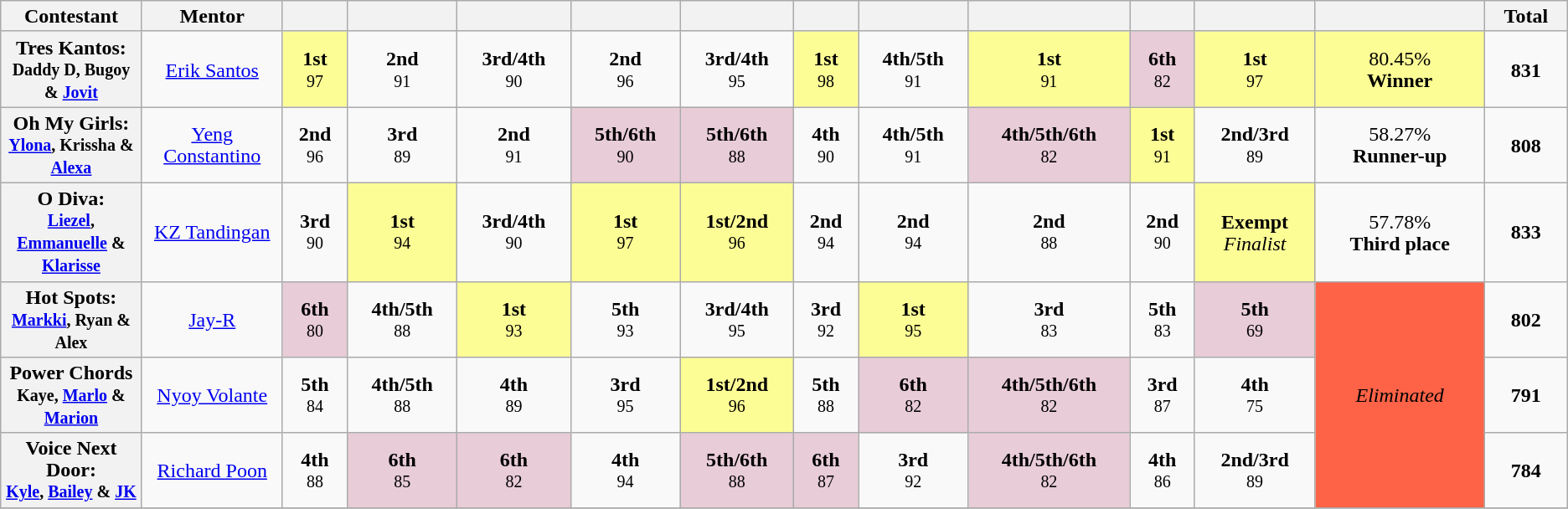<table class="wikitable sortable" style="text-align:center; line-height:17px; width:auto;">
<tr>
<th scope="col" width="09%">Contestant</th>
<th scope="col" width="09%">Mentor</th>
<th scope="col"><a href='#'></a></th>
<th scope="col"><a href='#'></a></th>
<th scope="col"><a href='#'></a></th>
<th scope="col"><a href='#'></a></th>
<th scope="col"><a href='#'></a></th>
<th scope="col"><a href='#'></a></th>
<th scope="col"><a href='#'></a></th>
<th scope="col"><a href='#'></a></th>
<th scope="col"><a href='#'></a></th>
<th scope="col"><a href='#'></a></th>
<th scope="col"><a href='#'></a></th>
<th scope="col">Total</th>
</tr>
<tr>
<th>Tres Kantos: <br><small> Daddy D, Bugoy & <a href='#'>Jovit</a></small></th>
<td><a href='#'>Erik Santos</a></td>
<td style="background:#FDFD96;"><strong>1st</strong> <br><small>97 </small></td>
<td><strong>2nd</strong> <br><small>91 </small></td>
<td><strong>3rd/4th</strong> <br><small>90 </small></td>
<td><strong>2nd</strong> <br><small>96  </small></td>
<td><strong>3rd/4th</strong> <br><small>95 </small></td>
<td style="background:#FDFD96;"><strong>1st</strong> <br><small>98 </small></td>
<td><strong>4th/5th</strong> <br><small>91 </small></td>
<td style="background:#FDFD96;"><strong>1st</strong> <br><small>91 </small></td>
<td style="background:#E8CCD7;"><strong>6th</strong> <br><small>82 </small></td>
<td style="background:#FDFD96;"><strong>1st</strong> <br><small>97 </small></td>
<td style="background:#FDFD96;">80.45% <br> <strong>Winner</strong></td>
<td><strong>831</strong></td>
</tr>
<tr>
<th>Oh My Girls: <br><small> <a href='#'>Ylona</a>, Krissha & <a href='#'>Alexa</a></small></th>
<td><a href='#'>Yeng Constantino</a></td>
<td><strong>2nd</strong> <br><small>96 </small></td>
<td><strong>3rd</strong> <br><small>89 </small></td>
<td><strong>2nd</strong> <br><small>91 </small></td>
<td style="background:#E8CCD7;"><strong>5th/6th</strong> <br><small>90 </small></td>
<td style="background:#E8CCD7;"><strong>5th/6th</strong> <br><small>88 </small></td>
<td><strong>4th</strong> <br><small>90 </small></td>
<td><strong>4th/5th</strong> <br><small>91 </small></td>
<td style="background:#E8CCD7;"><strong>4th/5th/6th</strong> <br><small>82 </small></td>
<td style="background:#FDFD96;"><strong>1st</strong> <br><small>91 </small></td>
<td><strong>2nd/3rd</strong> <br><small>89 </small></td>
<td>58.27% <br> <strong>Runner-up</strong></td>
<td><strong>808</strong></td>
</tr>
<tr>
<th>O Diva: <br><small> <a href='#'>Liezel</a>, <a href='#'>Emmanuelle</a> & <a href='#'>Klarisse</a></small></th>
<td><a href='#'>KZ Tandingan</a></td>
<td><strong>3rd</strong> <br><small>90 </small></td>
<td style="background:#FDFD96;"><strong>1st</strong> <br><small>94 </small></td>
<td><strong>3rd/4th</strong> <br><small>90 </small></td>
<td style="background:#FDFD96;"><strong>1st</strong> <br><small>97 </small></td>
<td style="background:#FDFD96;"><strong>1st/2nd</strong> <br><small>96 </small></td>
<td><strong>2nd</strong> <br><small>94 </small></td>
<td><strong>2nd</strong> <br><small>94 </small></td>
<td><strong>2nd</strong> <br><small>88 </small></td>
<td><strong>2nd</strong> <br><small>90 </small></td>
<td style="background:#FDFD96;"><strong>Exempt</strong><br><em>Finalist</em><br></td>
<td>57.78% <br> <strong>Third place</strong></td>
<td><strong>833</strong></td>
</tr>
<tr>
<th>Hot Spots: <br><small> <a href='#'>Markki</a>, Ryan & Alex</small></th>
<td><a href='#'>Jay-R</a></td>
<td style="background:#E8CCD7;"><strong>6th</strong> <br><small>80 </small></td>
<td><strong>4th/5th</strong> <br><small>88 </small></td>
<td style="background:#FDFD96;"><strong>1st</strong> <br><small>93 </small></td>
<td><strong>5th</strong> <br><small>93 </small></td>
<td><strong>3rd/4th</strong> <br><small>95 </small></td>
<td><strong>3rd</strong> <br><small>92 </small></td>
<td style="background:#FDFD96;"><strong>1st</strong> <br><small>95 </small></td>
<td><strong>3rd</strong> <br><small>83 </small></td>
<td><strong>5th</strong> <br><small>83 </small></td>
<td style="background:#E8CCD7;"><strong>5th</strong> <br><small>69 </small></td>
<td rowspan="3" style="background:Tomato"><em>Eliminated</em></td>
<td><strong>802</strong></td>
</tr>
<tr>
<th>Power Chords <br><small> Kaye, <a href='#'>Marlo</a> & <a href='#'>Marion</a> </small></th>
<td><a href='#'>Nyoy Volante</a></td>
<td><strong>5th</strong> <br><small>84 </small></td>
<td><strong>4th/5th</strong> <br><small>88 </small></td>
<td><strong>4th</strong> <br><small>89 </small></td>
<td><strong>3rd</strong> <br><small> 95 </small></td>
<td style="background:#FDFD96;"><strong>1st/2nd</strong> <br><small>96 </small></td>
<td><strong>5th</strong> <br><small>88 </small></td>
<td style="background:#E8CCD7;"><strong>6th</strong> <br><small>82 </small></td>
<td style="background:#E8CCD7;"><strong>4th/5th/6th</strong> <br><small>82 </small></td>
<td><strong>3rd</strong> <br><small>87 </small></td>
<td><strong>4th</strong> <br><small>75 </small></td>
<td><strong>791</strong></td>
</tr>
<tr>
<th>Voice Next Door: <br><small> <a href='#'>Kyle</a>, <a href='#'>Bailey</a> & <a href='#'>JK</a></small></th>
<td><a href='#'>Richard Poon</a></td>
<td><strong>4th</strong> <br><small>88 </small></td>
<td style="background:#E8CCD7;"><strong>6th</strong> <br><small>85 </small></td>
<td style="background:#E8CCD7;"><strong>6th</strong> <br><small>82 </small></td>
<td><strong>4th</strong> <br><small>94 </small></td>
<td style="background:#E8CCD7;"><strong>5th/6th</strong> <br><small>88 </small></td>
<td style="background:#E8CCD7;"><strong>6th</strong> <br><small>87 </small></td>
<td><strong>3rd</strong> <br><small>92</small></td>
<td style="background:#E8CCD7;"><strong>4th/5th/6th</strong> <br><small>82 </small></td>
<td><strong>4th</strong> <br><small>86 </small></td>
<td><strong>2nd/3rd</strong> <br><small>89 </small></td>
<td><strong>784</strong></td>
</tr>
<tr>
</tr>
</table>
